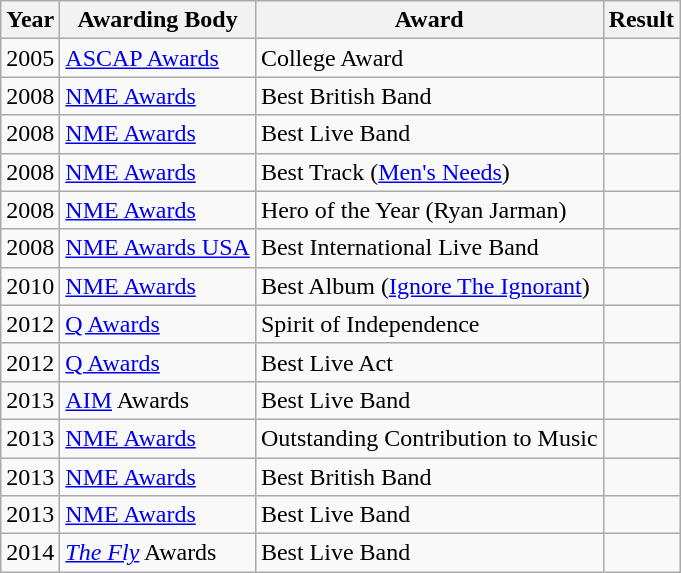<table class="wikitable">
<tr>
<th>Year</th>
<th>Awarding Body</th>
<th>Award</th>
<th>Result</th>
</tr>
<tr>
<td>2005</td>
<td><a href='#'>ASCAP Awards</a></td>
<td>College Award</td>
<td></td>
</tr>
<tr>
<td>2008</td>
<td><a href='#'>NME Awards</a></td>
<td>Best British Band</td>
<td></td>
</tr>
<tr>
<td>2008</td>
<td><a href='#'>NME Awards</a></td>
<td>Best Live Band</td>
<td></td>
</tr>
<tr>
<td>2008</td>
<td><a href='#'>NME Awards</a></td>
<td>Best Track (<a href='#'>Men's Needs</a>)</td>
<td></td>
</tr>
<tr>
<td>2008</td>
<td><a href='#'>NME Awards</a></td>
<td>Hero of the Year (Ryan Jarman)</td>
<td></td>
</tr>
<tr>
<td>2008</td>
<td><a href='#'>NME Awards USA</a></td>
<td>Best International Live Band</td>
<td></td>
</tr>
<tr>
<td>2010</td>
<td><a href='#'>NME Awards</a></td>
<td>Best Album (<a href='#'>Ignore The Ignorant</a>)</td>
<td></td>
</tr>
<tr>
<td>2012</td>
<td><a href='#'>Q Awards</a></td>
<td>Spirit of Independence</td>
<td></td>
</tr>
<tr>
<td>2012</td>
<td><a href='#'>Q Awards</a></td>
<td>Best Live Act</td>
<td></td>
</tr>
<tr>
<td>2013</td>
<td><a href='#'>AIM</a> Awards</td>
<td>Best Live Band</td>
<td></td>
</tr>
<tr>
<td>2013</td>
<td><a href='#'>NME Awards</a></td>
<td>Outstanding Contribution to Music</td>
<td></td>
</tr>
<tr>
<td>2013</td>
<td><a href='#'>NME Awards</a></td>
<td>Best British Band</td>
<td></td>
</tr>
<tr>
<td>2013</td>
<td><a href='#'>NME Awards</a></td>
<td>Best Live Band</td>
<td></td>
</tr>
<tr>
<td>2014</td>
<td><em><a href='#'>The Fly</a></em> Awards</td>
<td>Best Live Band</td>
<td></td>
</tr>
</table>
